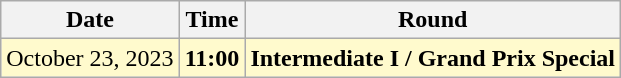<table class="wikitable">
<tr>
<th>Date</th>
<th>Time</th>
<th>Round</th>
</tr>
<tr style=background:lemonchiffon>
<td>October 23, 2023</td>
<td><strong>11:00</strong></td>
<td><strong>Intermediate I / Grand Prix Special</strong></td>
</tr>
</table>
